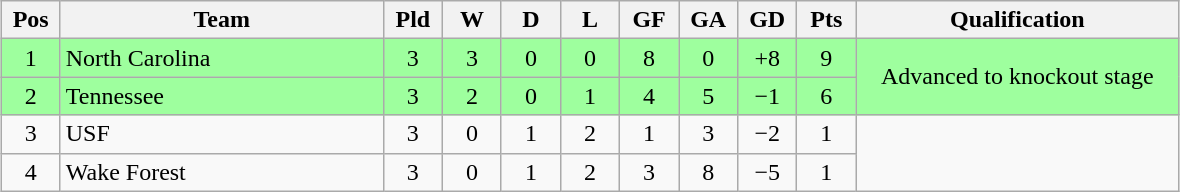<table class="wikitable" style="text-align:center; margin: 1em auto">
<tr>
<th style="width:2em">Pos</th>
<th style="width:13em">Team</th>
<th style="width:2em">Pld</th>
<th style="width:2em">W</th>
<th style="width:2em">D</th>
<th style="width:2em">L</th>
<th style="width:2em">GF</th>
<th style="width:2em">GA</th>
<th style="width:2em">GD</th>
<th style="width:2em">Pts</th>
<th style="width:13em">Qualification</th>
</tr>
<tr bgcolor="#9eff9e">
<td>1</td>
<td style="text-align:left">North Carolina</td>
<td>3</td>
<td>3</td>
<td>0</td>
<td>0</td>
<td>8</td>
<td>0</td>
<td>+8</td>
<td>9</td>
<td rowspan="2">Advanced to knockout stage</td>
</tr>
<tr bgcolor="#9eff9e">
<td>2</td>
<td style="text-align:left">Tennessee</td>
<td>3</td>
<td>2</td>
<td>0</td>
<td>1</td>
<td>4</td>
<td>5</td>
<td>−1</td>
<td>6</td>
</tr>
<tr>
<td>3</td>
<td style="text-align:left">USF</td>
<td>3</td>
<td>0</td>
<td>1</td>
<td>2</td>
<td>1</td>
<td>3</td>
<td>−2</td>
<td>1</td>
<td rowspan="2"></td>
</tr>
<tr>
<td>4</td>
<td style="text-align:left">Wake Forest</td>
<td>3</td>
<td>0</td>
<td>1</td>
<td>2</td>
<td>3</td>
<td>8</td>
<td>−5</td>
<td>1</td>
</tr>
</table>
